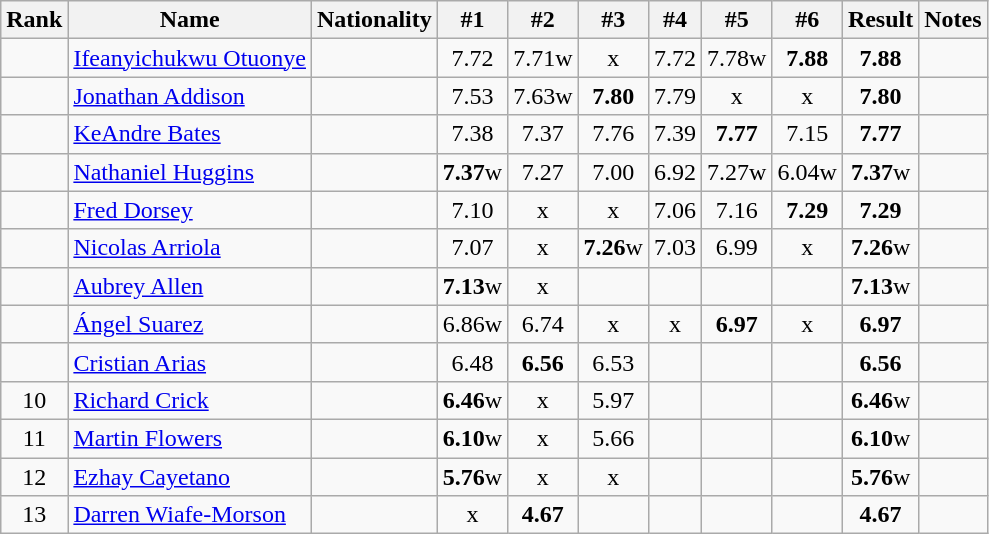<table class="wikitable sortable" style="text-align:center">
<tr>
<th>Rank</th>
<th>Name</th>
<th>Nationality</th>
<th>#1</th>
<th>#2</th>
<th>#3</th>
<th>#4</th>
<th>#5</th>
<th>#6</th>
<th>Result</th>
<th>Notes</th>
</tr>
<tr>
<td></td>
<td align=left><a href='#'>Ifeanyichukwu Otuonye</a></td>
<td align=left></td>
<td>7.72</td>
<td>7.71w</td>
<td>x</td>
<td>7.72</td>
<td>7.78w</td>
<td><strong>7.88</strong></td>
<td><strong>7.88</strong></td>
<td></td>
</tr>
<tr>
<td></td>
<td align=left><a href='#'>Jonathan Addison</a></td>
<td align=left></td>
<td>7.53</td>
<td>7.63w</td>
<td><strong>7.80</strong></td>
<td>7.79</td>
<td>x</td>
<td>x</td>
<td><strong>7.80</strong></td>
<td></td>
</tr>
<tr>
<td></td>
<td align=left><a href='#'>KeAndre Bates</a></td>
<td align=left></td>
<td>7.38</td>
<td>7.37</td>
<td>7.76</td>
<td>7.39</td>
<td><strong>7.77</strong></td>
<td>7.15</td>
<td><strong>7.77</strong></td>
<td></td>
</tr>
<tr>
<td></td>
<td align=left><a href='#'>Nathaniel Huggins</a></td>
<td align=left></td>
<td><strong>7.37</strong>w</td>
<td>7.27</td>
<td>7.00</td>
<td>6.92</td>
<td>7.27w</td>
<td>6.04w</td>
<td><strong>7.37</strong>w</td>
<td></td>
</tr>
<tr>
<td></td>
<td align=left><a href='#'>Fred Dorsey</a></td>
<td align=left></td>
<td>7.10</td>
<td>x</td>
<td>x</td>
<td>7.06</td>
<td>7.16</td>
<td><strong>7.29</strong></td>
<td><strong>7.29</strong></td>
<td></td>
</tr>
<tr>
<td></td>
<td align=left><a href='#'>Nicolas Arriola</a></td>
<td align=left></td>
<td>7.07</td>
<td>x</td>
<td><strong>7.26</strong>w</td>
<td>7.03</td>
<td>6.99</td>
<td>x</td>
<td><strong>7.26</strong>w</td>
<td></td>
</tr>
<tr>
<td></td>
<td align=left><a href='#'>Aubrey Allen</a></td>
<td align=left></td>
<td><strong>7.13</strong>w</td>
<td>x</td>
<td></td>
<td></td>
<td></td>
<td></td>
<td><strong>7.13</strong>w</td>
<td></td>
</tr>
<tr>
<td></td>
<td align=left><a href='#'>Ángel Suarez</a></td>
<td align=left></td>
<td>6.86w</td>
<td>6.74</td>
<td>x</td>
<td>x</td>
<td><strong>6.97</strong></td>
<td>x</td>
<td><strong>6.97</strong></td>
<td></td>
</tr>
<tr>
<td></td>
<td align=left><a href='#'>Cristian Arias</a></td>
<td align=left></td>
<td>6.48</td>
<td><strong>6.56</strong></td>
<td>6.53</td>
<td></td>
<td></td>
<td></td>
<td><strong>6.56</strong></td>
<td></td>
</tr>
<tr>
<td>10</td>
<td align=left><a href='#'>Richard Crick</a></td>
<td align=left></td>
<td><strong>6.46</strong>w</td>
<td>x</td>
<td>5.97</td>
<td></td>
<td></td>
<td></td>
<td><strong>6.46</strong>w</td>
<td></td>
</tr>
<tr>
<td>11</td>
<td align=left><a href='#'>Martin Flowers</a></td>
<td align=left></td>
<td><strong>6.10</strong>w</td>
<td>x</td>
<td>5.66</td>
<td></td>
<td></td>
<td></td>
<td><strong>6.10</strong>w</td>
<td></td>
</tr>
<tr>
<td>12</td>
<td align=left><a href='#'>Ezhay Cayetano</a></td>
<td align=left></td>
<td><strong>5.76</strong>w</td>
<td>x</td>
<td>x</td>
<td></td>
<td></td>
<td></td>
<td><strong>5.76</strong>w</td>
<td></td>
</tr>
<tr>
<td>13</td>
<td align=left><a href='#'>Darren Wiafe-Morson</a></td>
<td align=left></td>
<td>x</td>
<td><strong>4.67</strong></td>
<td></td>
<td></td>
<td></td>
<td></td>
<td><strong>4.67</strong></td>
<td></td>
</tr>
</table>
